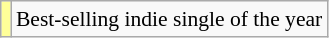<table class="wikitable plainrowheaders" style="font-size:90%;">
<tr>
<td bgcolor=#FFFF99 align=center></td>
<td>Best-selling indie single of the year</td>
</tr>
</table>
